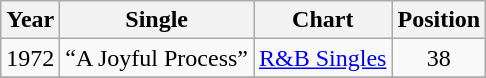<table class="wikitable">
<tr>
<th>Year</th>
<th>Single</th>
<th>Chart</th>
<th>Position</th>
</tr>
<tr>
<td>1972</td>
<td>“A Joyful Process”</td>
<td><a href='#'>R&B Singles</a></td>
<td align="center">38</td>
</tr>
<tr>
</tr>
</table>
